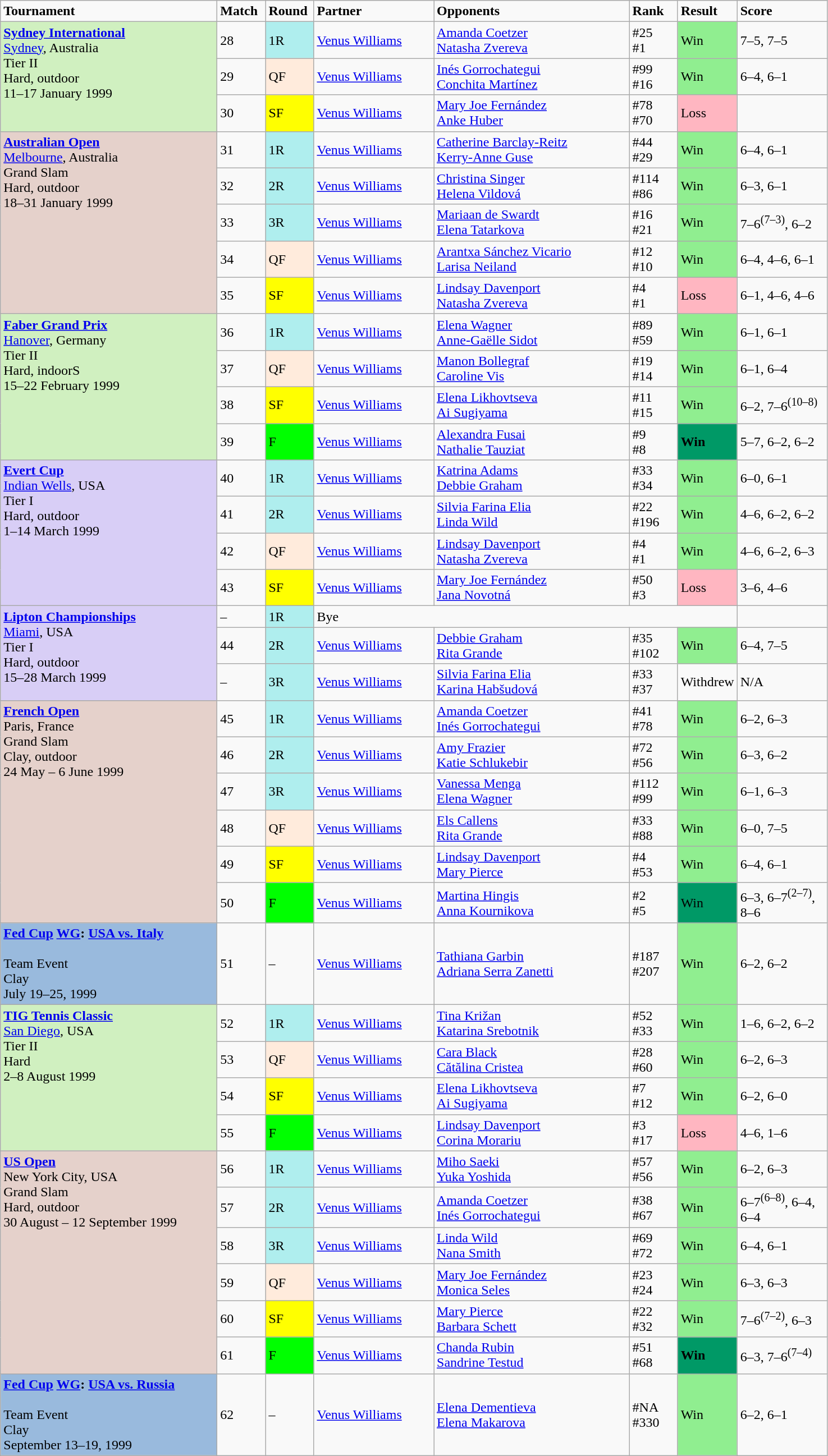<table class="wikitable">
<tr style="font-weight:bold">
<td style="width:250px;">Tournament</td>
<td style="width:50px;">Match</td>
<td style="width:50px;">Round</td>
<td style="width:135px;">Partner</td>
<td style="width:225px;">Opponents</td>
<td style="width:50px;">Rank</td>
<td style="width:50px;">Result</td>
<td style="width:100px;">Score</td>
</tr>
<tr>
<td rowspan="3" style="background:#D0F0C0; text-align:left; vertical-align:top;"><strong><a href='#'>Sydney International</a></strong><br> <a href='#'>Sydney</a>, Australia<br>Tier II<br>Hard, outdoor<br>11–17 January 1999</td>
<td>28</td>
<td style="background:#afeeee;">1R</td>
<td> <a href='#'>Venus Williams</a></td>
<td> <a href='#'>Amanda Coetzer</a><br> <a href='#'>Natasha Zvereva</a></td>
<td>#25<br>#1</td>
<td bgcolor=lightgreen>Win</td>
<td>7–5, 7–5</td>
</tr>
<tr>
<td>29</td>
<td style="background:#ffebdc;">QF</td>
<td> <a href='#'>Venus Williams</a></td>
<td> <a href='#'>Inés Gorrochategui</a><br> <a href='#'>Conchita Martínez</a></td>
<td>#99<br>#16</td>
<td bgcolor=lightgreen>Win</td>
<td>6–4, 6–1</td>
</tr>
<tr>
<td>30</td>
<td style="background:yellow;">SF</td>
<td> <a href='#'>Venus Williams</a></td>
<td> <a href='#'>Mary Joe Fernández</a><br> <a href='#'>Anke Huber</a></td>
<td>#78<br>#70</td>
<td bgcolor=lightpink>Loss</td>
<td></td>
</tr>
<tr>
<td rowspan="5" style="background:#e5d1cb; text-align:left; vertical-align:top;"><strong><a href='#'>Australian Open</a></strong><br> <a href='#'>Melbourne</a>, Australia<br>Grand Slam<br>Hard, outdoor<br>18–31 January 1999</td>
<td>31</td>
<td style="background:#afeeee;">1R</td>
<td> <a href='#'>Venus Williams</a></td>
<td> <a href='#'>Catherine Barclay-Reitz</a><br> <a href='#'>Kerry-Anne Guse</a></td>
<td>#44<br>#29</td>
<td bgcolor=lightgreen>Win</td>
<td>6–4, 6–1</td>
</tr>
<tr>
<td>32</td>
<td style="background:#afeeee;">2R</td>
<td> <a href='#'>Venus Williams</a></td>
<td> <a href='#'>Christina Singer</a><br> <a href='#'>Helena Vildová</a></td>
<td>#114<br>#86</td>
<td bgcolor=lightgreen>Win</td>
<td>6–3, 6–1</td>
</tr>
<tr>
<td>33</td>
<td style="background:#afeeee;">3R</td>
<td> <a href='#'>Venus Williams</a></td>
<td> <a href='#'>Mariaan de Swardt</a><br> <a href='#'>Elena Tatarkova</a></td>
<td>#16<br>#21</td>
<td bgcolor=lightgreen>Win</td>
<td>7–6<sup>(7–3)</sup>, 6–2</td>
</tr>
<tr>
<td>34</td>
<td style="background:#ffebdc;">QF</td>
<td> <a href='#'>Venus Williams</a></td>
<td> <a href='#'>Arantxa Sánchez Vicario</a><br> <a href='#'>Larisa Neiland</a></td>
<td>#12<br>#10</td>
<td bgcolor=lightgreen>Win</td>
<td>6–4, 4–6, 6–1</td>
</tr>
<tr>
<td>35</td>
<td style="background:yellow;">SF</td>
<td> <a href='#'>Venus Williams</a></td>
<td> <a href='#'>Lindsay Davenport</a><br> <a href='#'>Natasha Zvereva</a></td>
<td>#4<br>#1</td>
<td bgcolor=lightpink>Loss</td>
<td>6–1, 4–6, 4–6</td>
</tr>
<tr>
<td rowspan=4 style="background:#D0F0C0; text-align:left; vertical-align:top;"><strong><a href='#'>Faber Grand Prix</a></strong><br> <a href='#'>Hanover</a>, Germany<br>Tier II<br>Hard, indoorS<br>15–22 February 1999</td>
<td>36</td>
<td style="background:#afeeee;">1R</td>
<td> <a href='#'>Venus Williams</a></td>
<td> <a href='#'>Elena Wagner</a><br> <a href='#'>Anne-Gaëlle Sidot</a></td>
<td>#89<br>#59</td>
<td bgcolor=lightgreen>Win</td>
<td>6–1, 6–1</td>
</tr>
<tr>
<td>37</td>
<td style="background:#ffebdc;">QF</td>
<td> <a href='#'>Venus Williams</a></td>
<td> <a href='#'>Manon Bollegraf</a><br> <a href='#'>Caroline Vis</a></td>
<td>#19<br>#14</td>
<td bgcolor=lightgreen>Win</td>
<td>6–1, 6–4</td>
</tr>
<tr>
<td>38</td>
<td style="background:yellow;">SF</td>
<td> <a href='#'>Venus Williams</a></td>
<td> <a href='#'>Elena Likhovtseva</a><br> <a href='#'>Ai Sugiyama</a></td>
<td>#11<br>#15</td>
<td bgcolor=lightgreen>Win</td>
<td>6–2, 7–6<sup>(10–8)</sup></td>
</tr>
<tr>
<td>39</td>
<td style="background:lime;">F</td>
<td> <a href='#'>Venus Williams</a></td>
<td> <a href='#'>Alexandra Fusai</a><br> <a href='#'>Nathalie Tauziat</a></td>
<td>#9<br>#8</td>
<td bgcolor=#009966><strong>Win</strong></td>
<td>5–7, 6–2, 6–2</td>
</tr>
<tr>
<td rowspan=4 style="background:#d8cef6; text-align:left; vertical-align:top;"><strong><a href='#'>Evert Cup</a></strong><br> <a href='#'>Indian Wells</a>, USA<br>Tier I<br>Hard, outdoor<br>1–14 March 1999</td>
<td>40</td>
<td style="background:#afeeee;">1R</td>
<td> <a href='#'>Venus Williams</a></td>
<td> <a href='#'>Katrina Adams</a><br> <a href='#'>Debbie Graham</a></td>
<td>#33<br>#34</td>
<td bgcolor=lightgreen>Win</td>
<td>6–0, 6–1</td>
</tr>
<tr>
<td>41</td>
<td style="background:#afeeee;">2R</td>
<td> <a href='#'>Venus Williams</a></td>
<td> <a href='#'>Silvia Farina Elia</a><br> <a href='#'>Linda Wild</a></td>
<td>#22<br>#196</td>
<td bgcolor=lightgreen>Win</td>
<td>4–6, 6–2, 6–2</td>
</tr>
<tr>
<td>42</td>
<td style="background:#ffebdc;">QF</td>
<td> <a href='#'>Venus Williams</a></td>
<td> <a href='#'>Lindsay Davenport</a><br> <a href='#'>Natasha Zvereva</a></td>
<td>#4<br>#1</td>
<td bgcolor=lightgreen>Win</td>
<td>4–6, 6–2, 6–3</td>
</tr>
<tr>
<td>43</td>
<td style="background:yellow;">SF</td>
<td> <a href='#'>Venus Williams</a></td>
<td> <a href='#'>Mary Joe Fernández</a><br> <a href='#'>Jana Novotná</a></td>
<td>#50<br>#3</td>
<td bgcolor=lightpink>Loss</td>
<td>3–6, 4–6</td>
</tr>
<tr>
<td rowspan=3 style="background:#d8cef6; text-align:left; vertical-align:top;"><strong><a href='#'>Lipton Championships</a></strong><br> <a href='#'>Miami</a>, USA<br>Tier I<br>Hard, outdoor<br>15–28 March 1999</td>
<td>–</td>
<td style="background:#afeeee;">1R</td>
<td colspan=4>Bye</td>
</tr>
<tr>
<td>44</td>
<td style="background:#afeeee;">2R</td>
<td> <a href='#'>Venus Williams</a></td>
<td> <a href='#'>Debbie Graham</a><br> <a href='#'>Rita Grande</a></td>
<td>#35<br>#102</td>
<td bgcolor=lightgreen>Win</td>
<td>6–4, 7–5</td>
</tr>
<tr>
<td>–</td>
<td style="background:#afeeee;">3R</td>
<td> <a href='#'>Venus Williams</a></td>
<td> <a href='#'>Silvia Farina Elia</a><br> <a href='#'>Karina Habšudová</a></td>
<td>#33<br>#37</td>
<td>Withdrew</td>
<td>N/A</td>
</tr>
<tr>
<td rowspan="6" style="background:#e5d1cb; text-align:left; vertical-align:top;"><strong><a href='#'>French Open</a></strong><br> Paris, France<br>Grand Slam<br>Clay, outdoor<br>24 May – 6 June 1999</td>
<td>45</td>
<td style="background:#afeeee;">1R</td>
<td> <a href='#'>Venus Williams</a></td>
<td> <a href='#'>Amanda Coetzer</a><br> <a href='#'>Inés Gorrochategui</a></td>
<td>#41<br>#78</td>
<td bgcolor=lightgreen>Win</td>
<td>6–2, 6–3</td>
</tr>
<tr>
<td>46</td>
<td style="background:#afeeee;">2R</td>
<td> <a href='#'>Venus Williams</a></td>
<td> <a href='#'>Amy Frazier</a><br> <a href='#'>Katie Schlukebir</a></td>
<td>#72<br>#56</td>
<td bgcolor=lightgreen>Win</td>
<td>6–3, 6–2</td>
</tr>
<tr>
<td>47</td>
<td style="background:#afeeee;">3R</td>
<td> <a href='#'>Venus Williams</a></td>
<td> <a href='#'>Vanessa Menga</a><br> <a href='#'>Elena Wagner</a></td>
<td>#112<br>#99</td>
<td bgcolor=lightgreen>Win</td>
<td>6–1, 6–3</td>
</tr>
<tr>
<td>48</td>
<td style="background:#ffebdc;">QF</td>
<td> <a href='#'>Venus Williams</a></td>
<td> <a href='#'>Els Callens</a><br> <a href='#'>Rita Grande</a></td>
<td>#33<br>#88</td>
<td bgcolor=lightgreen>Win</td>
<td>6–0, 7–5</td>
</tr>
<tr>
<td>49</td>
<td style="background:yellow;">SF</td>
<td> <a href='#'>Venus Williams</a></td>
<td> <a href='#'>Lindsay Davenport</a><br> <a href='#'>Mary Pierce</a></td>
<td>#4<br>#53</td>
<td bgcolor=lightgreen>Win</td>
<td>6–4, 6–1</td>
</tr>
<tr>
<td>50</td>
<td style="background:lime;">F</td>
<td> <a href='#'>Venus Williams</a></td>
<td> <a href='#'>Martina Hingis</a><br> <a href='#'>Anna Kournikova</a></td>
<td>#2<br>#5</td>
<td bgcolor=#009966>Win</td>
<td>6–3, 6–7<sup>(2–7)</sup>, 8–6</td>
</tr>
<tr>
<td style="background:#99badd; text-align:left; vertical-align:top;"><strong><a href='#'>Fed Cup</a> <a href='#'>WG</a>: <a href='#'>USA vs. Italy</a></strong> <br>  <br> Team Event <br> Clay <br> July 19–25, 1999</td>
<td>51</td>
<td>–</td>
<td> <a href='#'>Venus Williams</a></td>
<td> <a href='#'>Tathiana Garbin</a><br> <a href='#'>Adriana Serra Zanetti</a></td>
<td>#187<br>#207</td>
<td bgcolor=lightgreen>Win</td>
<td>6–2, 6–2</td>
</tr>
<tr>
<td rowspan=4 style="background:#D0F0C0; text-align:left; vertical-align:top;"><strong><a href='#'>TIG Tennis Classic</a></strong><br> <a href='#'>San Diego</a>, USA<br>Tier II<br>Hard<br>2–8 August 1999</td>
<td>52</td>
<td style="background:#afeeee;">1R</td>
<td> <a href='#'>Venus Williams</a></td>
<td> <a href='#'>Tina Križan</a><br> <a href='#'>Katarina Srebotnik</a></td>
<td>#52<br>#33</td>
<td bgcolor=lightgreen>Win</td>
<td>1–6, 6–2, 6–2</td>
</tr>
<tr>
<td>53</td>
<td style="background:#ffebdc;">QF</td>
<td> <a href='#'>Venus Williams</a></td>
<td> <a href='#'>Cara Black</a><br> <a href='#'>Cătălina Cristea</a></td>
<td>#28<br>#60</td>
<td bgcolor=lightgreen>Win</td>
<td>6–2, 6–3</td>
</tr>
<tr>
<td>54</td>
<td style="background:yellow;">SF</td>
<td> <a href='#'>Venus Williams</a></td>
<td> <a href='#'>Elena Likhovtseva</a><br> <a href='#'>Ai Sugiyama</a></td>
<td>#7<br>#12</td>
<td bgcolor=lightgreen>Win</td>
<td>6–2, 6–0</td>
</tr>
<tr>
<td>55</td>
<td style="background:lime;">F</td>
<td> <a href='#'>Venus Williams</a></td>
<td> <a href='#'>Lindsay Davenport</a><br> <a href='#'>Corina Morariu</a></td>
<td>#3<br>#17</td>
<td bgcolor=lightpink>Loss</td>
<td>4–6, 1–6</td>
</tr>
<tr>
<td rowspan="6" style="background:#e5d1cb; text-align:left; vertical-align:top;"><strong><a href='#'>US Open</a></strong><br> New York City, USA<br>Grand Slam<br>Hard, outdoor<br>30 August – 12 September 1999</td>
<td>56</td>
<td style="background:#afeeee;">1R</td>
<td> <a href='#'>Venus Williams</a></td>
<td> <a href='#'>Miho Saeki</a><br> <a href='#'>Yuka Yoshida</a></td>
<td>#57<br>#56</td>
<td bgcolor=lightgreen>Win</td>
<td>6–2, 6–3</td>
</tr>
<tr>
<td>57</td>
<td style="background:#afeeee;">2R</td>
<td> <a href='#'>Venus Williams</a></td>
<td> <a href='#'>Amanda Coetzer</a><br> <a href='#'>Inés Gorrochategui</a></td>
<td>#38<br>#67</td>
<td bgcolor=lightgreen>Win</td>
<td>6–7<sup>(6–8)</sup>, 6–4, 6–4</td>
</tr>
<tr>
<td>58</td>
<td style="background:#afeeee;">3R</td>
<td> <a href='#'>Venus Williams</a></td>
<td> <a href='#'>Linda Wild</a><br> <a href='#'>Nana Smith</a></td>
<td>#69<br>#72</td>
<td bgcolor=lightgreen>Win</td>
<td>6–4, 6–1</td>
</tr>
<tr>
<td>59</td>
<td style="background:#ffebdc;">QF</td>
<td> <a href='#'>Venus Williams</a></td>
<td> <a href='#'>Mary Joe Fernández</a><br> <a href='#'>Monica Seles</a></td>
<td>#23<br>#24</td>
<td bgcolor=lightgreen>Win</td>
<td>6–3, 6–3</td>
</tr>
<tr>
<td>60</td>
<td style="background:yellow;">SF</td>
<td> <a href='#'>Venus Williams</a></td>
<td> <a href='#'>Mary Pierce</a><br> <a href='#'>Barbara Schett</a></td>
<td>#22<br>#32</td>
<td bgcolor=lightgreen>Win</td>
<td>7–6<sup>(7–2)</sup>, 6–3</td>
</tr>
<tr>
<td>61</td>
<td style="background:lime;">F</td>
<td> <a href='#'>Venus Williams</a></td>
<td> <a href='#'>Chanda Rubin</a><br> <a href='#'>Sandrine Testud</a></td>
<td>#51<br>#68</td>
<td bgcolor=#009966><strong>Win</strong></td>
<td>6–3, 7–6<sup>(7–4)</sup></td>
</tr>
<tr>
<td style="background:#99badd; text-align:left; vertical-align:top;"><strong><a href='#'>Fed Cup</a> <a href='#'>WG</a>: <a href='#'>USA vs. Russia</a></strong> <br>  <br> Team Event <br> Clay <br> September 13–19, 1999</td>
<td>62</td>
<td>–</td>
<td> <a href='#'>Venus Williams</a></td>
<td> <a href='#'>Elena Dementieva</a><br> <a href='#'>Elena Makarova</a></td>
<td>#NA<br>#330</td>
<td bgcolor=lightgreen>Win</td>
<td>6–2, 6–1</td>
</tr>
</table>
